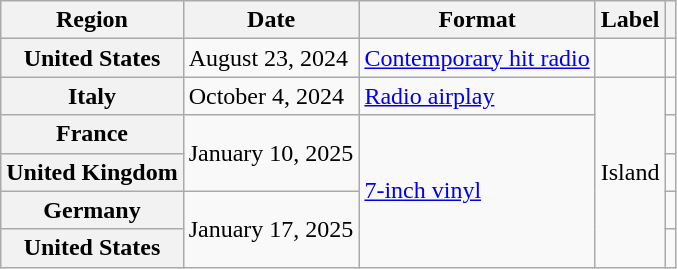<table class="wikitable plainrowheaders">
<tr>
<th scope="col">Region</th>
<th scope="col">Date</th>
<th scope="col">Format</th>
<th scope="col">Label</th>
<th scope="col"></th>
</tr>
<tr>
<th scope="row">United States</th>
<td>August 23, 2024</td>
<td><a href='#'>Contemporary hit radio</a></td>
<td></td>
<td style="text-align:center"></td>
</tr>
<tr>
<th scope="row">Italy</th>
<td>October 4, 2024</td>
<td><a href='#'>Radio airplay</a></td>
<td rowspan="5">Island</td>
<td style="text-align:center"></td>
</tr>
<tr>
<th scope="row">France</th>
<td rowspan="2">January 10, 2025</td>
<td rowspan="4"><a href='#'>7-inch vinyl</a></td>
<td style="text-align:center"></td>
</tr>
<tr>
<th scope="row">United Kingdom</th>
<td style="text-align:center"></td>
</tr>
<tr>
<th scope="row">Germany</th>
<td rowspan="2">January 17, 2025</td>
<td style="text-align:center"></td>
</tr>
<tr>
<th scope="row">United States</th>
<td style="text-align:center"></td>
</tr>
</table>
